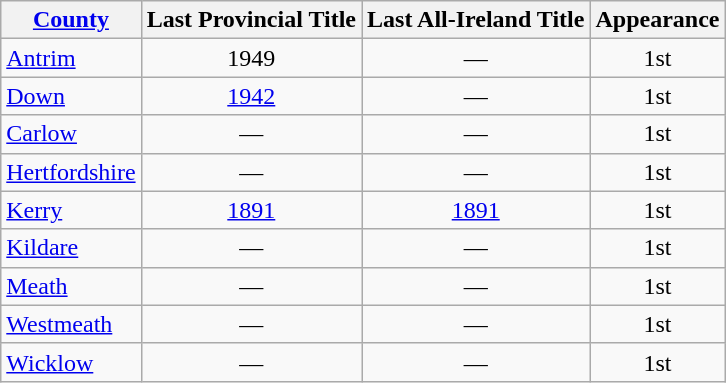<table class="wikitable sortable" style="text-align:center">
<tr>
<th><a href='#'>County</a></th>
<th>Last Provincial Title</th>
<th>Last All-Ireland Title</th>
<th>Appearance</th>
</tr>
<tr>
<td style="text-align:left"> <a href='#'>Antrim</a></td>
<td>1949</td>
<td>—</td>
<td>1st</td>
</tr>
<tr>
<td style="text-align:left"> <a href='#'>Down</a></td>
<td><a href='#'>1942</a></td>
<td>—</td>
<td>1st</td>
</tr>
<tr>
<td style="text-align:left"> <a href='#'>Carlow</a></td>
<td>—</td>
<td>—</td>
<td>1st</td>
</tr>
<tr>
<td style="text-align:left"> <a href='#'>Hertfordshire</a></td>
<td>—</td>
<td>—</td>
<td>1st</td>
</tr>
<tr>
<td style="text-align:left"> <a href='#'>Kerry</a></td>
<td><a href='#'>1891</a></td>
<td><a href='#'>1891</a></td>
<td>1st</td>
</tr>
<tr>
<td style="text-align:left"> <a href='#'>Kildare</a></td>
<td>—</td>
<td>—</td>
<td>1st</td>
</tr>
<tr>
<td style="text-align:left"> <a href='#'>Meath</a></td>
<td>—</td>
<td>—</td>
<td>1st</td>
</tr>
<tr>
<td style="text-align:left"><a href='#'>Westmeath</a></td>
<td>—</td>
<td>—</td>
<td>1st</td>
</tr>
<tr>
<td style="text-align:left"> <a href='#'>Wicklow</a></td>
<td>—</td>
<td>—</td>
<td>1st</td>
</tr>
</table>
